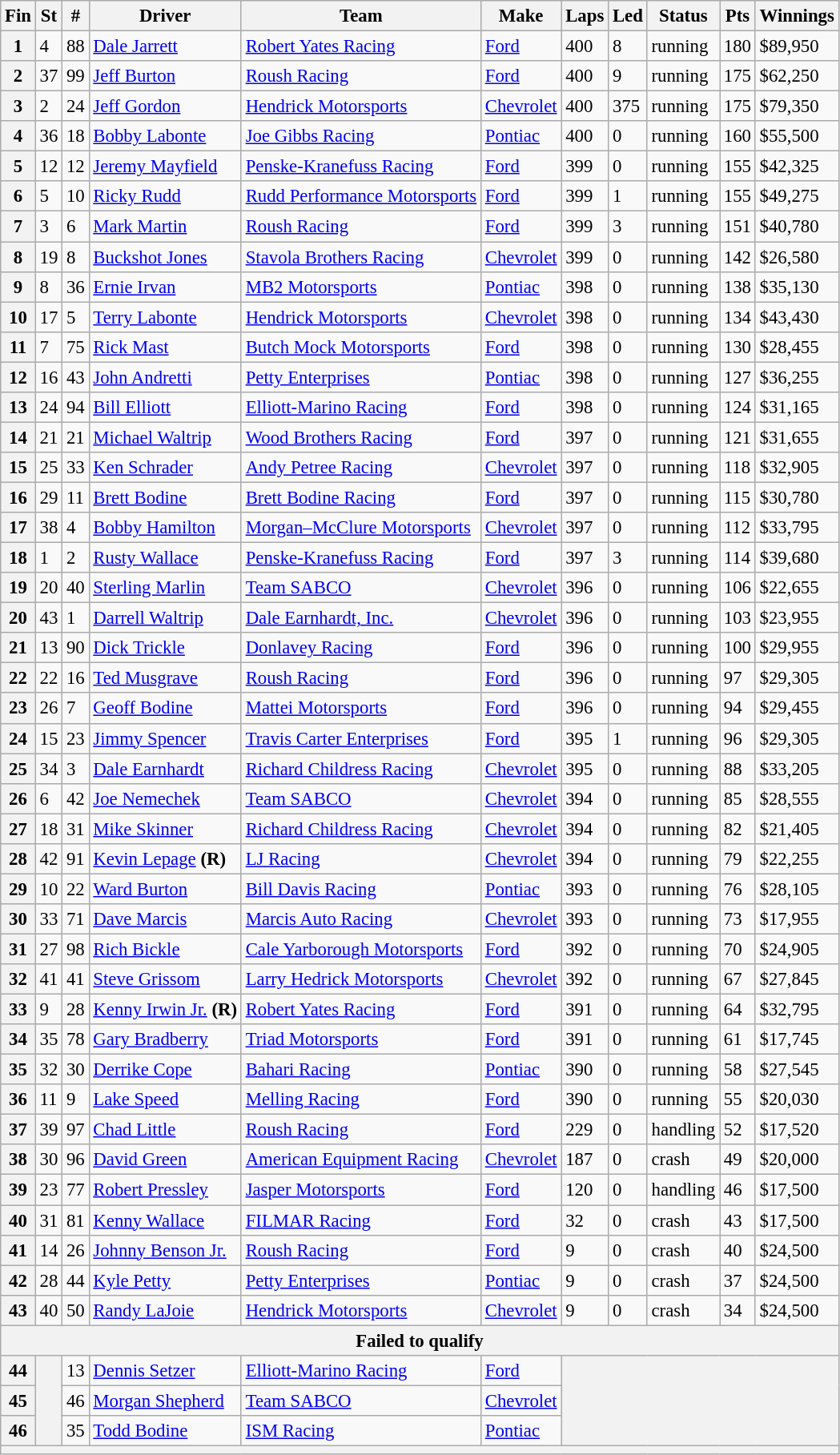<table class="wikitable" style="font-size:95%">
<tr>
<th>Fin</th>
<th>St</th>
<th>#</th>
<th>Driver</th>
<th>Team</th>
<th>Make</th>
<th>Laps</th>
<th>Led</th>
<th>Status</th>
<th>Pts</th>
<th>Winnings</th>
</tr>
<tr>
<th>1</th>
<td>4</td>
<td>88</td>
<td><a href='#'>Dale Jarrett</a></td>
<td><a href='#'>Robert Yates Racing</a></td>
<td><a href='#'>Ford</a></td>
<td>400</td>
<td>8</td>
<td>running</td>
<td>180</td>
<td>$89,950</td>
</tr>
<tr>
<th>2</th>
<td>37</td>
<td>99</td>
<td><a href='#'>Jeff Burton</a></td>
<td><a href='#'>Roush Racing</a></td>
<td><a href='#'>Ford</a></td>
<td>400</td>
<td>9</td>
<td>running</td>
<td>175</td>
<td>$62,250</td>
</tr>
<tr>
<th>3</th>
<td>2</td>
<td>24</td>
<td><a href='#'>Jeff Gordon</a></td>
<td><a href='#'>Hendrick Motorsports</a></td>
<td><a href='#'>Chevrolet</a></td>
<td>400</td>
<td>375</td>
<td>running</td>
<td>175</td>
<td>$79,350</td>
</tr>
<tr>
<th>4</th>
<td>36</td>
<td>18</td>
<td><a href='#'>Bobby Labonte</a></td>
<td><a href='#'>Joe Gibbs Racing</a></td>
<td><a href='#'>Pontiac</a></td>
<td>400</td>
<td>0</td>
<td>running</td>
<td>160</td>
<td>$55,500</td>
</tr>
<tr>
<th>5</th>
<td>12</td>
<td>12</td>
<td><a href='#'>Jeremy Mayfield</a></td>
<td><a href='#'>Penske-Kranefuss Racing</a></td>
<td><a href='#'>Ford</a></td>
<td>399</td>
<td>0</td>
<td>running</td>
<td>155</td>
<td>$42,325</td>
</tr>
<tr>
<th>6</th>
<td>5</td>
<td>10</td>
<td><a href='#'>Ricky Rudd</a></td>
<td><a href='#'>Rudd Performance Motorsports</a></td>
<td><a href='#'>Ford</a></td>
<td>399</td>
<td>1</td>
<td>running</td>
<td>155</td>
<td>$49,275</td>
</tr>
<tr>
<th>7</th>
<td>3</td>
<td>6</td>
<td><a href='#'>Mark Martin</a></td>
<td><a href='#'>Roush Racing</a></td>
<td><a href='#'>Ford</a></td>
<td>399</td>
<td>3</td>
<td>running</td>
<td>151</td>
<td>$40,780</td>
</tr>
<tr>
<th>8</th>
<td>19</td>
<td>8</td>
<td><a href='#'>Buckshot Jones</a></td>
<td><a href='#'>Stavola Brothers Racing</a></td>
<td><a href='#'>Chevrolet</a></td>
<td>399</td>
<td>0</td>
<td>running</td>
<td>142</td>
<td>$26,580</td>
</tr>
<tr>
<th>9</th>
<td>8</td>
<td>36</td>
<td><a href='#'>Ernie Irvan</a></td>
<td><a href='#'>MB2 Motorsports</a></td>
<td><a href='#'>Pontiac</a></td>
<td>398</td>
<td>0</td>
<td>running</td>
<td>138</td>
<td>$35,130</td>
</tr>
<tr>
<th>10</th>
<td>17</td>
<td>5</td>
<td><a href='#'>Terry Labonte</a></td>
<td><a href='#'>Hendrick Motorsports</a></td>
<td><a href='#'>Chevrolet</a></td>
<td>398</td>
<td>0</td>
<td>running</td>
<td>134</td>
<td>$43,430</td>
</tr>
<tr>
<th>11</th>
<td>7</td>
<td>75</td>
<td><a href='#'>Rick Mast</a></td>
<td><a href='#'>Butch Mock Motorsports</a></td>
<td><a href='#'>Ford</a></td>
<td>398</td>
<td>0</td>
<td>running</td>
<td>130</td>
<td>$28,455</td>
</tr>
<tr>
<th>12</th>
<td>16</td>
<td>43</td>
<td><a href='#'>John Andretti</a></td>
<td><a href='#'>Petty Enterprises</a></td>
<td><a href='#'>Pontiac</a></td>
<td>398</td>
<td>0</td>
<td>running</td>
<td>127</td>
<td>$36,255</td>
</tr>
<tr>
<th>13</th>
<td>24</td>
<td>94</td>
<td><a href='#'>Bill Elliott</a></td>
<td><a href='#'>Elliott-Marino Racing</a></td>
<td><a href='#'>Ford</a></td>
<td>398</td>
<td>0</td>
<td>running</td>
<td>124</td>
<td>$31,165</td>
</tr>
<tr>
<th>14</th>
<td>21</td>
<td>21</td>
<td><a href='#'>Michael Waltrip</a></td>
<td><a href='#'>Wood Brothers Racing</a></td>
<td><a href='#'>Ford</a></td>
<td>397</td>
<td>0</td>
<td>running</td>
<td>121</td>
<td>$31,655</td>
</tr>
<tr>
<th>15</th>
<td>25</td>
<td>33</td>
<td><a href='#'>Ken Schrader</a></td>
<td><a href='#'>Andy Petree Racing</a></td>
<td><a href='#'>Chevrolet</a></td>
<td>397</td>
<td>0</td>
<td>running</td>
<td>118</td>
<td>$32,905</td>
</tr>
<tr>
<th>16</th>
<td>29</td>
<td>11</td>
<td><a href='#'>Brett Bodine</a></td>
<td><a href='#'>Brett Bodine Racing</a></td>
<td><a href='#'>Ford</a></td>
<td>397</td>
<td>0</td>
<td>running</td>
<td>115</td>
<td>$30,780</td>
</tr>
<tr>
<th>17</th>
<td>38</td>
<td>4</td>
<td><a href='#'>Bobby Hamilton</a></td>
<td><a href='#'>Morgan–McClure Motorsports</a></td>
<td><a href='#'>Chevrolet</a></td>
<td>397</td>
<td>0</td>
<td>running</td>
<td>112</td>
<td>$33,795</td>
</tr>
<tr>
<th>18</th>
<td>1</td>
<td>2</td>
<td><a href='#'>Rusty Wallace</a></td>
<td><a href='#'>Penske-Kranefuss Racing</a></td>
<td><a href='#'>Ford</a></td>
<td>397</td>
<td>3</td>
<td>running</td>
<td>114</td>
<td>$39,680</td>
</tr>
<tr>
<th>19</th>
<td>20</td>
<td>40</td>
<td><a href='#'>Sterling Marlin</a></td>
<td><a href='#'>Team SABCO</a></td>
<td><a href='#'>Chevrolet</a></td>
<td>396</td>
<td>0</td>
<td>running</td>
<td>106</td>
<td>$22,655</td>
</tr>
<tr>
<th>20</th>
<td>43</td>
<td>1</td>
<td><a href='#'>Darrell Waltrip</a></td>
<td><a href='#'>Dale Earnhardt, Inc.</a></td>
<td><a href='#'>Chevrolet</a></td>
<td>396</td>
<td>0</td>
<td>running</td>
<td>103</td>
<td>$23,955</td>
</tr>
<tr>
<th>21</th>
<td>13</td>
<td>90</td>
<td><a href='#'>Dick Trickle</a></td>
<td><a href='#'>Donlavey Racing</a></td>
<td><a href='#'>Ford</a></td>
<td>396</td>
<td>0</td>
<td>running</td>
<td>100</td>
<td>$29,955</td>
</tr>
<tr>
<th>22</th>
<td>22</td>
<td>16</td>
<td><a href='#'>Ted Musgrave</a></td>
<td><a href='#'>Roush Racing</a></td>
<td><a href='#'>Ford</a></td>
<td>396</td>
<td>0</td>
<td>running</td>
<td>97</td>
<td>$29,305</td>
</tr>
<tr>
<th>23</th>
<td>26</td>
<td>7</td>
<td><a href='#'>Geoff Bodine</a></td>
<td><a href='#'>Mattei Motorsports</a></td>
<td><a href='#'>Ford</a></td>
<td>396</td>
<td>0</td>
<td>running</td>
<td>94</td>
<td>$29,455</td>
</tr>
<tr>
<th>24</th>
<td>15</td>
<td>23</td>
<td><a href='#'>Jimmy Spencer</a></td>
<td><a href='#'>Travis Carter Enterprises</a></td>
<td><a href='#'>Ford</a></td>
<td>395</td>
<td>1</td>
<td>running</td>
<td>96</td>
<td>$29,305</td>
</tr>
<tr>
<th>25</th>
<td>34</td>
<td>3</td>
<td><a href='#'>Dale Earnhardt</a></td>
<td><a href='#'>Richard Childress Racing</a></td>
<td><a href='#'>Chevrolet</a></td>
<td>395</td>
<td>0</td>
<td>running</td>
<td>88</td>
<td>$33,205</td>
</tr>
<tr>
<th>26</th>
<td>6</td>
<td>42</td>
<td><a href='#'>Joe Nemechek</a></td>
<td><a href='#'>Team SABCO</a></td>
<td><a href='#'>Chevrolet</a></td>
<td>394</td>
<td>0</td>
<td>running</td>
<td>85</td>
<td>$28,555</td>
</tr>
<tr>
<th>27</th>
<td>18</td>
<td>31</td>
<td><a href='#'>Mike Skinner</a></td>
<td><a href='#'>Richard Childress Racing</a></td>
<td><a href='#'>Chevrolet</a></td>
<td>394</td>
<td>0</td>
<td>running</td>
<td>82</td>
<td>$21,405</td>
</tr>
<tr>
<th>28</th>
<td>42</td>
<td>91</td>
<td><a href='#'>Kevin Lepage</a> <strong>(R)</strong></td>
<td><a href='#'>LJ Racing</a></td>
<td><a href='#'>Chevrolet</a></td>
<td>394</td>
<td>0</td>
<td>running</td>
<td>79</td>
<td>$22,255</td>
</tr>
<tr>
<th>29</th>
<td>10</td>
<td>22</td>
<td><a href='#'>Ward Burton</a></td>
<td><a href='#'>Bill Davis Racing</a></td>
<td><a href='#'>Pontiac</a></td>
<td>393</td>
<td>0</td>
<td>running</td>
<td>76</td>
<td>$28,105</td>
</tr>
<tr>
<th>30</th>
<td>33</td>
<td>71</td>
<td><a href='#'>Dave Marcis</a></td>
<td><a href='#'>Marcis Auto Racing</a></td>
<td><a href='#'>Chevrolet</a></td>
<td>393</td>
<td>0</td>
<td>running</td>
<td>73</td>
<td>$17,955</td>
</tr>
<tr>
<th>31</th>
<td>27</td>
<td>98</td>
<td><a href='#'>Rich Bickle</a></td>
<td><a href='#'>Cale Yarborough Motorsports</a></td>
<td><a href='#'>Ford</a></td>
<td>392</td>
<td>0</td>
<td>running</td>
<td>70</td>
<td>$24,905</td>
</tr>
<tr>
<th>32</th>
<td>41</td>
<td>41</td>
<td><a href='#'>Steve Grissom</a></td>
<td><a href='#'>Larry Hedrick Motorsports</a></td>
<td><a href='#'>Chevrolet</a></td>
<td>392</td>
<td>0</td>
<td>running</td>
<td>67</td>
<td>$27,845</td>
</tr>
<tr>
<th>33</th>
<td>9</td>
<td>28</td>
<td><a href='#'>Kenny Irwin Jr.</a> <strong>(R)</strong></td>
<td><a href='#'>Robert Yates Racing</a></td>
<td><a href='#'>Ford</a></td>
<td>391</td>
<td>0</td>
<td>running</td>
<td>64</td>
<td>$32,795</td>
</tr>
<tr>
<th>34</th>
<td>35</td>
<td>78</td>
<td><a href='#'>Gary Bradberry</a></td>
<td><a href='#'>Triad Motorsports</a></td>
<td><a href='#'>Ford</a></td>
<td>391</td>
<td>0</td>
<td>running</td>
<td>61</td>
<td>$17,745</td>
</tr>
<tr>
<th>35</th>
<td>32</td>
<td>30</td>
<td><a href='#'>Derrike Cope</a></td>
<td><a href='#'>Bahari Racing</a></td>
<td><a href='#'>Pontiac</a></td>
<td>390</td>
<td>0</td>
<td>running</td>
<td>58</td>
<td>$27,545</td>
</tr>
<tr>
<th>36</th>
<td>11</td>
<td>9</td>
<td><a href='#'>Lake Speed</a></td>
<td><a href='#'>Melling Racing</a></td>
<td><a href='#'>Ford</a></td>
<td>390</td>
<td>0</td>
<td>running</td>
<td>55</td>
<td>$20,030</td>
</tr>
<tr>
<th>37</th>
<td>39</td>
<td>97</td>
<td><a href='#'>Chad Little</a></td>
<td><a href='#'>Roush Racing</a></td>
<td><a href='#'>Ford</a></td>
<td>229</td>
<td>0</td>
<td>handling</td>
<td>52</td>
<td>$17,520</td>
</tr>
<tr>
<th>38</th>
<td>30</td>
<td>96</td>
<td><a href='#'>David Green</a></td>
<td><a href='#'>American Equipment Racing</a></td>
<td><a href='#'>Chevrolet</a></td>
<td>187</td>
<td>0</td>
<td>crash</td>
<td>49</td>
<td>$20,000</td>
</tr>
<tr>
<th>39</th>
<td>23</td>
<td>77</td>
<td><a href='#'>Robert Pressley</a></td>
<td><a href='#'>Jasper Motorsports</a></td>
<td><a href='#'>Ford</a></td>
<td>120</td>
<td>0</td>
<td>handling</td>
<td>46</td>
<td>$17,500</td>
</tr>
<tr>
<th>40</th>
<td>31</td>
<td>81</td>
<td><a href='#'>Kenny Wallace</a></td>
<td><a href='#'>FILMAR Racing</a></td>
<td><a href='#'>Ford</a></td>
<td>32</td>
<td>0</td>
<td>crash</td>
<td>43</td>
<td>$17,500</td>
</tr>
<tr>
<th>41</th>
<td>14</td>
<td>26</td>
<td><a href='#'>Johnny Benson Jr.</a></td>
<td><a href='#'>Roush Racing</a></td>
<td><a href='#'>Ford</a></td>
<td>9</td>
<td>0</td>
<td>crash</td>
<td>40</td>
<td>$24,500</td>
</tr>
<tr>
<th>42</th>
<td>28</td>
<td>44</td>
<td><a href='#'>Kyle Petty</a></td>
<td><a href='#'>Petty Enterprises</a></td>
<td><a href='#'>Pontiac</a></td>
<td>9</td>
<td>0</td>
<td>crash</td>
<td>37</td>
<td>$24,500</td>
</tr>
<tr>
<th>43</th>
<td>40</td>
<td>50</td>
<td><a href='#'>Randy LaJoie</a></td>
<td><a href='#'>Hendrick Motorsports</a></td>
<td><a href='#'>Chevrolet</a></td>
<td>9</td>
<td>0</td>
<td>crash</td>
<td>34</td>
<td>$24,500</td>
</tr>
<tr>
<th colspan="11">Failed to qualify</th>
</tr>
<tr>
<th>44</th>
<th rowspan="3"></th>
<td>13</td>
<td><a href='#'>Dennis Setzer</a></td>
<td><a href='#'>Elliott-Marino Racing</a></td>
<td><a href='#'>Ford</a></td>
<th colspan="5" rowspan="3"></th>
</tr>
<tr>
<th>45</th>
<td>46</td>
<td><a href='#'>Morgan Shepherd</a></td>
<td><a href='#'>Team SABCO</a></td>
<td><a href='#'>Chevrolet</a></td>
</tr>
<tr>
<th>46</th>
<td>35</td>
<td><a href='#'>Todd Bodine</a></td>
<td><a href='#'>ISM Racing</a></td>
<td><a href='#'>Pontiac</a></td>
</tr>
<tr>
<th colspan="11"></th>
</tr>
</table>
